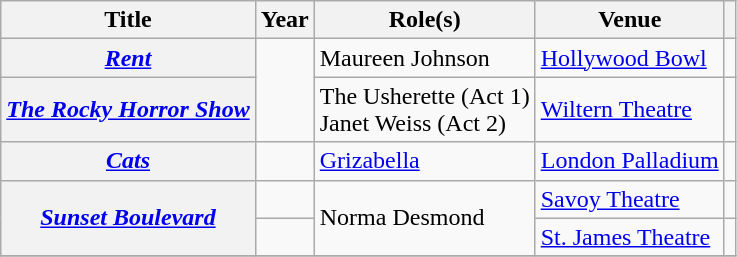<table class="wikitable sortable plainrowheaders">
<tr>
<th scope="col">Title</th>
<th scope="col">Year</th>
<th scope="col">Role(s)</th>
<th scope="col">Venue</th>
<th scope="col" class="unsortable"></th>
</tr>
<tr>
<th scope="row"><em><a href='#'>Rent</a></em></th>
<td rowspan="2"></td>
<td>Maureen Johnson</td>
<td><a href='#'>Hollywood Bowl</a></td>
<td></td>
</tr>
<tr>
<th scope="row"><em><a href='#'>The Rocky Horror Show</a></em></th>
<td>The Usherette (Act 1)<br>Janet Weiss (Act 2)</td>
<td><a href='#'>Wiltern Theatre</a></td>
<td></td>
</tr>
<tr>
<th scope="row"><em><a href='#'>Cats</a></em></th>
<td></td>
<td><a href='#'>Grizabella</a></td>
<td><a href='#'>London Palladium</a></td>
<td></td>
</tr>
<tr>
<th scope="row" rowspan="2"><em><a href='#'>Sunset Boulevard</a></em></th>
<td></td>
<td rowspan="2">Norma Desmond</td>
<td><a href='#'>Savoy Theatre</a></td>
<td></td>
</tr>
<tr>
<td></td>
<td><a href='#'>St. James Theatre</a></td>
<td></td>
</tr>
<tr>
</tr>
</table>
